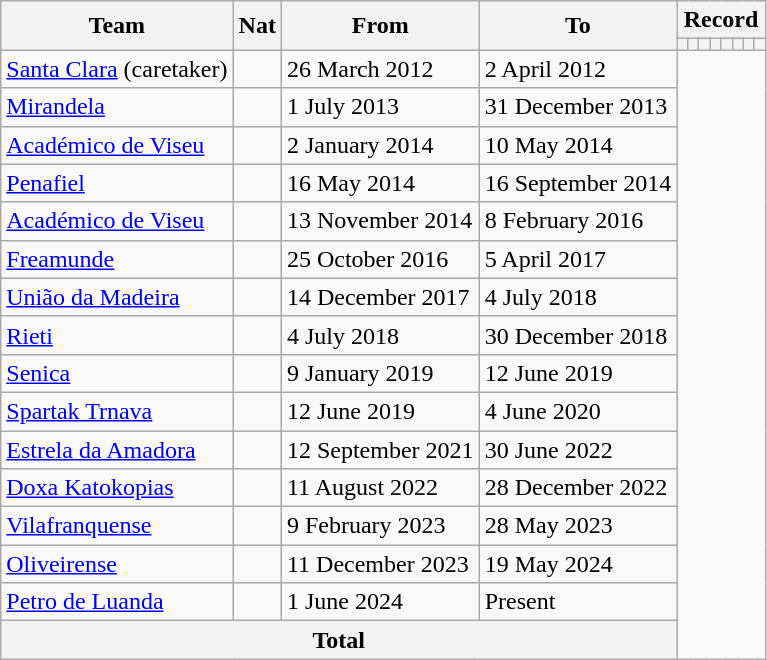<table class="wikitable" style="text-align: center">
<tr>
<th rowspan="2">Team</th>
<th rowspan="2">Nat</th>
<th rowspan="2">From</th>
<th rowspan="2">To</th>
<th colspan="8">Record</th>
</tr>
<tr>
<th></th>
<th></th>
<th></th>
<th></th>
<th></th>
<th></th>
<th></th>
<th></th>
</tr>
<tr>
<td align=left><a href='#'>Santa Clara</a> (caretaker)</td>
<td></td>
<td align=left>26 March 2012</td>
<td align=left>2 April 2012<br></td>
</tr>
<tr>
<td align=left><a href='#'>Mirandela</a></td>
<td></td>
<td align=left>1 July 2013</td>
<td align=left>31 December 2013<br></td>
</tr>
<tr>
<td align=left><a href='#'>Académico de Viseu</a></td>
<td></td>
<td align=left>2 January 2014</td>
<td align=left>10 May 2014<br></td>
</tr>
<tr>
<td align=left><a href='#'>Penafiel</a></td>
<td></td>
<td align=left>16 May 2014</td>
<td align=left>16 September 2014<br></td>
</tr>
<tr>
<td align=left><a href='#'>Académico de Viseu</a></td>
<td></td>
<td align=left>13 November 2014</td>
<td align=left>8 February 2016<br></td>
</tr>
<tr>
<td align=left><a href='#'>Freamunde</a></td>
<td></td>
<td align=left>25 October 2016</td>
<td align=left>5 April 2017<br></td>
</tr>
<tr>
<td align=left><a href='#'>União da Madeira</a></td>
<td></td>
<td align=left>14 December 2017</td>
<td align=left>4 July 2018<br></td>
</tr>
<tr>
<td align=left><a href='#'>Rieti</a></td>
<td></td>
<td align=left>4 July 2018</td>
<td align=left>30 December 2018<br></td>
</tr>
<tr>
<td align=left><a href='#'>Senica</a></td>
<td></td>
<td align=left>9 January 2019</td>
<td align=left>12 June 2019<br></td>
</tr>
<tr>
<td align=left><a href='#'>Spartak Trnava</a></td>
<td></td>
<td align=left>12 June 2019</td>
<td align=left>4 June 2020<br></td>
</tr>
<tr>
<td align=left><a href='#'>Estrela da Amadora</a></td>
<td></td>
<td align=left>12 September 2021</td>
<td align=left>30 June 2022<br></td>
</tr>
<tr>
<td align=left><a href='#'>Doxa Katokopias</a></td>
<td></td>
<td align=left>11 August 2022</td>
<td align=left>28 December 2022<br></td>
</tr>
<tr>
<td align=left><a href='#'>Vilafranquense</a></td>
<td></td>
<td align=left>9 February 2023</td>
<td align=left>28 May 2023<br></td>
</tr>
<tr>
<td align=left><a href='#'>Oliveirense</a></td>
<td></td>
<td align=left>11 December 2023</td>
<td align=left>19 May 2024<br></td>
</tr>
<tr>
<td align=left><a href='#'>Petro de Luanda</a></td>
<td></td>
<td align=left>1 June 2024</td>
<td align=left>Present<br></td>
</tr>
<tr>
<th colspan="4">Total<br></th>
</tr>
</table>
